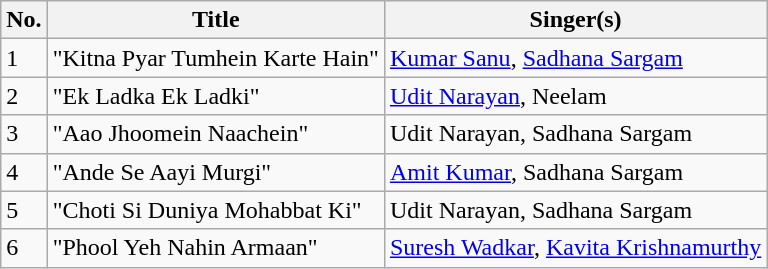<table class="wikitable sortable">
<tr>
<th>No.</th>
<th>Title</th>
<th>Singer(s)</th>
</tr>
<tr>
<td>1</td>
<td>"Kitna Pyar Tumhein Karte Hain"</td>
<td><a href='#'>Kumar Sanu</a>, <a href='#'>Sadhana Sargam</a></td>
</tr>
<tr>
<td>2</td>
<td>"Ek Ladka Ek Ladki"</td>
<td><a href='#'>Udit Narayan</a>, Neelam</td>
</tr>
<tr>
<td>3</td>
<td>"Aao Jhoomein Naachein"</td>
<td>Udit Narayan, Sadhana Sargam</td>
</tr>
<tr>
<td>4</td>
<td>"Ande Se Aayi Murgi"</td>
<td><a href='#'>Amit Kumar</a>, Sadhana Sargam</td>
</tr>
<tr>
<td>5</td>
<td>"Choti Si Duniya Mohabbat Ki"</td>
<td>Udit Narayan, Sadhana Sargam</td>
</tr>
<tr>
<td>6</td>
<td>"Phool Yeh Nahin Armaan"</td>
<td><a href='#'>Suresh Wadkar</a>, <a href='#'>Kavita Krishnamurthy</a></td>
</tr>
</table>
